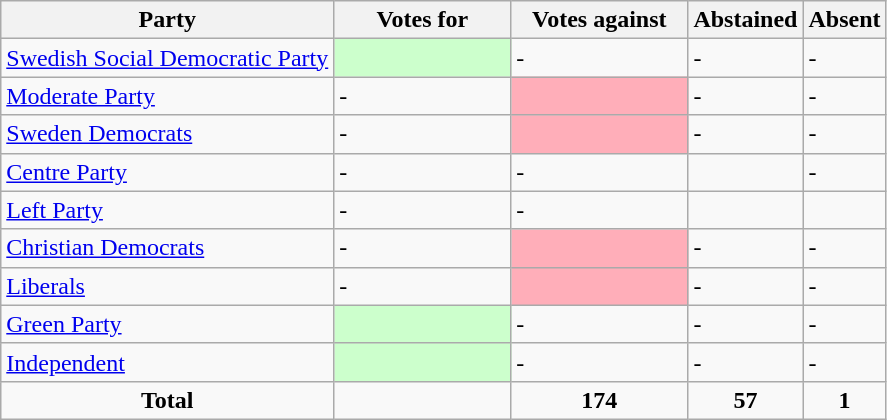<table class="wikitable">
<tr>
<th>Party</th>
<th style="width:20%;">Votes for</th>
<th style="width:20%;">Votes against</th>
<th>Abstained</th>
<th>Absent</th>
</tr>
<tr>
<td> <a href='#'>Swedish Social Democratic Party</a></td>
<td style="background-color:#CCFFCC;"></td>
<td>-</td>
<td>-</td>
<td>-</td>
</tr>
<tr>
<td> <a href='#'>Moderate Party</a></td>
<td>-</td>
<td style="background-color:#FFAEB9;"></td>
<td>-</td>
<td>-</td>
</tr>
<tr>
<td> <a href='#'>Sweden Democrats</a></td>
<td>-</td>
<td style="background-color:#FFAEB9;"></td>
<td>-</td>
<td>-</td>
</tr>
<tr>
<td> <a href='#'>Centre Party</a></td>
<td>-</td>
<td>-</td>
<td></td>
<td>-</td>
</tr>
<tr>
<td> <a href='#'>Left Party</a></td>
<td>-</td>
<td>-</td>
<td></td>
<td></td>
</tr>
<tr>
<td> <a href='#'>Christian Democrats</a></td>
<td>-</td>
<td style="background-color:#FFAEB9;"></td>
<td>-</td>
<td>-</td>
</tr>
<tr>
<td> <a href='#'>Liberals</a></td>
<td>-</td>
<td style="background-color:#FFAEB9;"></td>
<td>-</td>
<td>-</td>
</tr>
<tr>
<td> <a href='#'>Green Party</a></td>
<td style="background-color:#CCFFCC;"></td>
<td>-</td>
<td>-</td>
<td>-</td>
</tr>
<tr>
<td> <a href='#'>Independent</a></td>
<td style="background-color:#CCFFCC;"></td>
<td>-</td>
<td>-</td>
<td>-</td>
</tr>
<tr>
<td style="text-align:center;"><strong>Total</strong></td>
<td></td>
<td style="text-align:center;"><strong>174</strong></td>
<td style="text-align:center;"><strong>57</strong></td>
<td style="text-align:center;"><strong>1</strong></td>
</tr>
</table>
